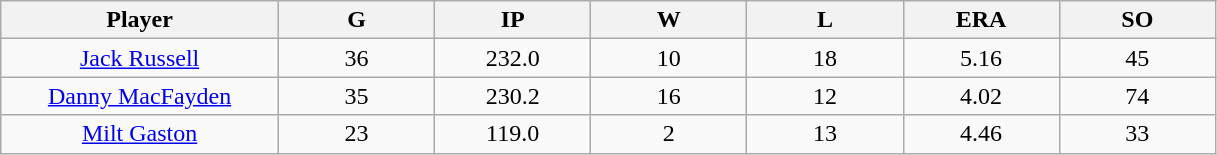<table class="wikitable sortable">
<tr>
<th bgcolor="#DDDDFF" width="16%">Player</th>
<th bgcolor="#DDDDFF" width="9%">G</th>
<th bgcolor="#DDDDFF" width="9%">IP</th>
<th bgcolor="#DDDDFF" width="9%">W</th>
<th bgcolor="#DDDDFF" width="9%">L</th>
<th bgcolor="#DDDDFF" width="9%">ERA</th>
<th bgcolor="#DDDDFF" width="9%">SO</th>
</tr>
<tr align="center">
<td><a href='#'>Jack Russell</a></td>
<td>36</td>
<td>232.0</td>
<td>10</td>
<td>18</td>
<td>5.16</td>
<td>45</td>
</tr>
<tr align="center">
<td><a href='#'>Danny MacFayden</a></td>
<td>35</td>
<td>230.2</td>
<td>16</td>
<td>12</td>
<td>4.02</td>
<td>74</td>
</tr>
<tr align="center">
<td><a href='#'>Milt Gaston</a></td>
<td>23</td>
<td>119.0</td>
<td>2</td>
<td>13</td>
<td>4.46</td>
<td>33</td>
</tr>
</table>
